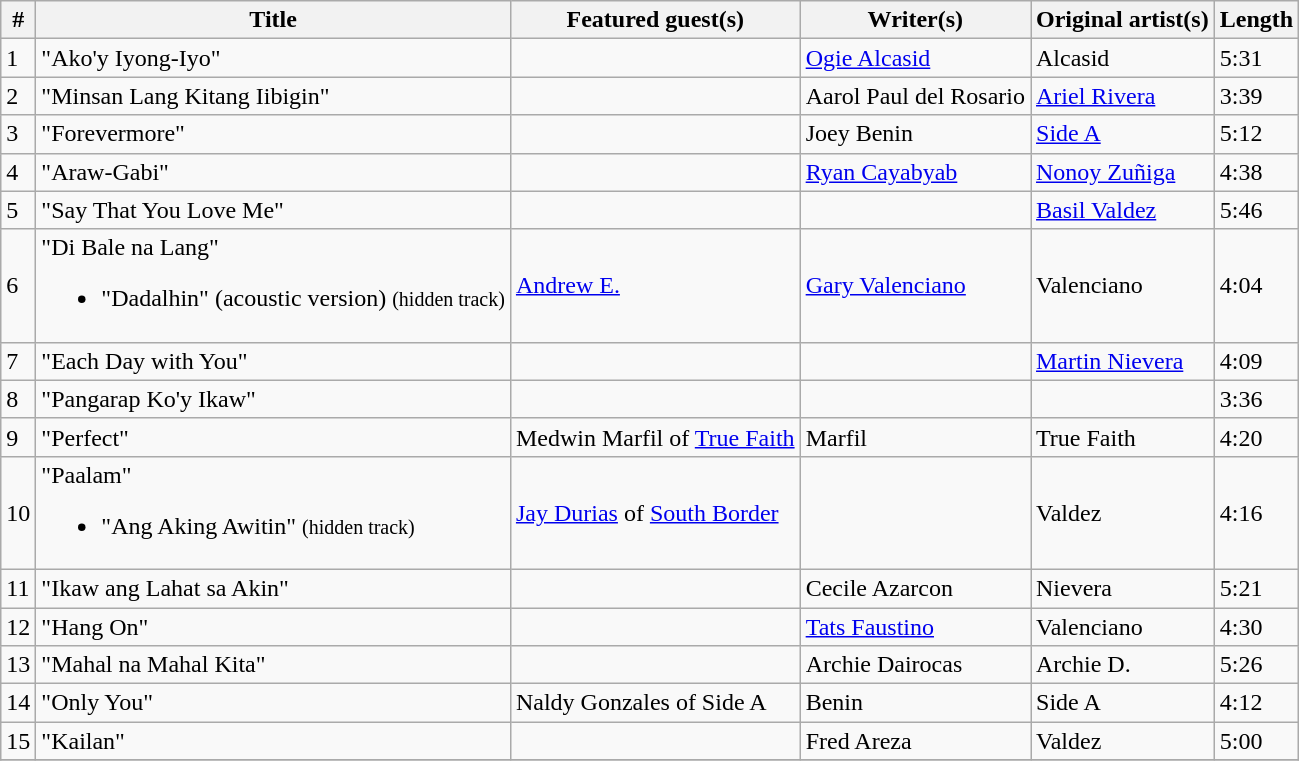<table class="wikitable">
<tr>
<th>#</th>
<th>Title</th>
<th>Featured guest(s)</th>
<th>Writer(s)</th>
<th>Original artist(s)</th>
<th>Length</th>
</tr>
<tr>
<td>1</td>
<td>"Ako'y Iyong-Iyo"</td>
<td></td>
<td><a href='#'>Ogie Alcasid</a></td>
<td>Alcasid</td>
<td>5:31</td>
</tr>
<tr>
<td>2</td>
<td>"Minsan Lang Kitang Iibigin"</td>
<td></td>
<td>Aarol Paul del Rosario</td>
<td><a href='#'>Ariel Rivera</a></td>
<td>3:39</td>
</tr>
<tr>
<td>3</td>
<td>"Forevermore"</td>
<td></td>
<td>Joey Benin</td>
<td><a href='#'>Side A</a></td>
<td>5:12</td>
</tr>
<tr>
<td>4</td>
<td>"Araw-Gabi"</td>
<td></td>
<td><a href='#'>Ryan Cayabyab</a></td>
<td><a href='#'>Nonoy Zuñiga</a></td>
<td>4:38</td>
</tr>
<tr>
<td>5</td>
<td>"Say That You Love Me"</td>
<td></td>
<td></td>
<td><a href='#'>Basil Valdez</a></td>
<td>5:46</td>
</tr>
<tr>
<td>6</td>
<td>"Di Bale na Lang"<br><ul><li>"Dadalhin" (acoustic version) <small>(hidden track)</small></li></ul></td>
<td><a href='#'>Andrew E.</a></td>
<td><a href='#'>Gary Valenciano</a></td>
<td>Valenciano</td>
<td>4:04</td>
</tr>
<tr>
<td>7</td>
<td>"Each Day with You"</td>
<td></td>
<td></td>
<td><a href='#'>Martin Nievera</a></td>
<td>4:09</td>
</tr>
<tr>
<td>8</td>
<td>"Pangarap Ko'y Ikaw"</td>
<td></td>
<td></td>
<td></td>
<td>3:36</td>
</tr>
<tr>
<td>9</td>
<td>"Perfect"</td>
<td>Medwin Marfil of <a href='#'>True Faith</a></td>
<td>Marfil</td>
<td>True Faith</td>
<td>4:20</td>
</tr>
<tr>
<td>10</td>
<td>"Paalam"<br><ul><li>"Ang Aking Awitin" <small>(hidden track)</small></li></ul></td>
<td><a href='#'>Jay Durias</a> of <a href='#'>South Border</a></td>
<td></td>
<td>Valdez</td>
<td>4:16</td>
</tr>
<tr>
<td>11</td>
<td>"Ikaw ang Lahat sa Akin"</td>
<td></td>
<td>Cecile Azarcon</td>
<td>Nievera</td>
<td>5:21</td>
</tr>
<tr>
<td>12</td>
<td>"Hang On"</td>
<td></td>
<td><a href='#'>Tats Faustino</a></td>
<td>Valenciano</td>
<td>4:30</td>
</tr>
<tr>
<td>13</td>
<td>"Mahal na Mahal Kita"</td>
<td></td>
<td>Archie Dairocas</td>
<td>Archie D.</td>
<td>5:26</td>
</tr>
<tr>
<td>14</td>
<td>"Only You"</td>
<td>Naldy Gonzales of Side A</td>
<td>Benin</td>
<td>Side A</td>
<td>4:12</td>
</tr>
<tr>
<td>15</td>
<td>"Kailan"</td>
<td></td>
<td>Fred Areza</td>
<td>Valdez</td>
<td>5:00</td>
</tr>
<tr>
</tr>
</table>
